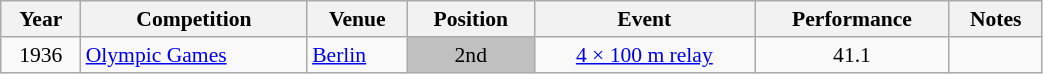<table class="wikitable" width=55% style="font-size:90%; text-align:center;">
<tr>
<th>Year</th>
<th>Competition</th>
<th>Venue</th>
<th>Position</th>
<th>Event</th>
<th>Performance</th>
<th>Notes</th>
</tr>
<tr>
<td rowspan=1>1936</td>
<td rowspan=1 align=left><a href='#'>Olympic Games</a></td>
<td rowspan=1 align=left> <a href='#'>Berlin</a></td>
<td bgcolor=silver>2nd</td>
<td><a href='#'>4 × 100 m relay</a></td>
<td>41.1</td>
<td></td>
</tr>
</table>
